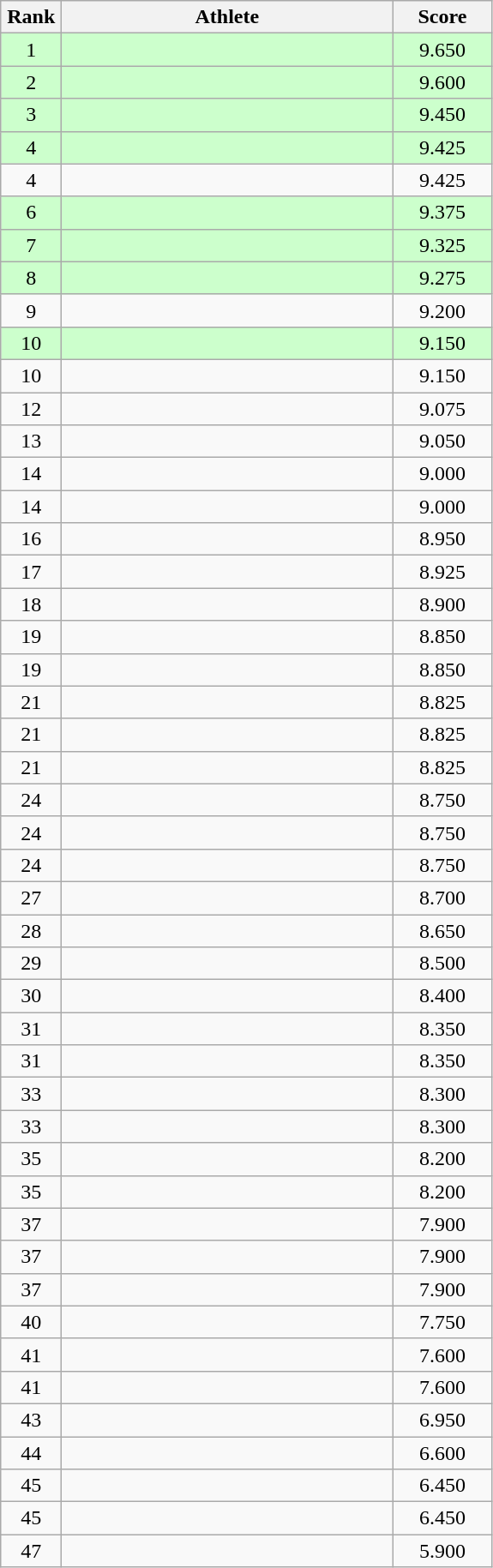<table class=wikitable style="text-align:center">
<tr>
<th width=40>Rank</th>
<th width=250>Athlete</th>
<th width=70>Score</th>
</tr>
<tr bgcolor="ccffcc">
<td>1</td>
<td align=left></td>
<td>9.650</td>
</tr>
<tr bgcolor="ccffcc">
<td>2</td>
<td align=left></td>
<td>9.600</td>
</tr>
<tr bgcolor="ccffcc">
<td>3</td>
<td align=left></td>
<td>9.450</td>
</tr>
<tr bgcolor="ccffcc">
<td>4</td>
<td align=left></td>
<td>9.425</td>
</tr>
<tr>
<td>4</td>
<td align=left></td>
<td>9.425</td>
</tr>
<tr bgcolor="ccffcc">
<td>6</td>
<td align=left></td>
<td>9.375</td>
</tr>
<tr bgcolor="ccffcc">
<td>7</td>
<td align=left></td>
<td>9.325</td>
</tr>
<tr bgcolor="ccffcc">
<td>8</td>
<td align=left></td>
<td>9.275</td>
</tr>
<tr>
<td>9</td>
<td align=left></td>
<td>9.200</td>
</tr>
<tr bgcolor="ccffcc">
<td>10</td>
<td align=left></td>
<td>9.150</td>
</tr>
<tr>
<td>10</td>
<td align=left></td>
<td>9.150</td>
</tr>
<tr>
<td>12</td>
<td align=left></td>
<td>9.075</td>
</tr>
<tr>
<td>13</td>
<td align=left></td>
<td>9.050</td>
</tr>
<tr>
<td>14</td>
<td align=left></td>
<td>9.000</td>
</tr>
<tr>
<td>14</td>
<td align=left></td>
<td>9.000</td>
</tr>
<tr>
<td>16</td>
<td align=left></td>
<td>8.950</td>
</tr>
<tr>
<td>17</td>
<td align=left></td>
<td>8.925</td>
</tr>
<tr>
<td>18</td>
<td align=left></td>
<td>8.900</td>
</tr>
<tr>
<td>19</td>
<td align=left></td>
<td>8.850</td>
</tr>
<tr>
<td>19</td>
<td align=left></td>
<td>8.850</td>
</tr>
<tr>
<td>21</td>
<td align=left></td>
<td>8.825</td>
</tr>
<tr>
<td>21</td>
<td align=left></td>
<td>8.825</td>
</tr>
<tr>
<td>21</td>
<td align=left></td>
<td>8.825</td>
</tr>
<tr>
<td>24</td>
<td align=left></td>
<td>8.750</td>
</tr>
<tr>
<td>24</td>
<td align=left></td>
<td>8.750</td>
</tr>
<tr>
<td>24</td>
<td align=left></td>
<td>8.750</td>
</tr>
<tr>
<td>27</td>
<td align=left></td>
<td>8.700</td>
</tr>
<tr>
<td>28</td>
<td align=left></td>
<td>8.650</td>
</tr>
<tr>
<td>29</td>
<td align=left></td>
<td>8.500</td>
</tr>
<tr>
<td>30</td>
<td align=left></td>
<td>8.400</td>
</tr>
<tr>
<td>31</td>
<td align=left></td>
<td>8.350</td>
</tr>
<tr>
<td>31</td>
<td align=left></td>
<td>8.350</td>
</tr>
<tr>
<td>33</td>
<td align=left></td>
<td>8.300</td>
</tr>
<tr>
<td>33</td>
<td align=left></td>
<td>8.300</td>
</tr>
<tr>
<td>35</td>
<td align=left></td>
<td>8.200</td>
</tr>
<tr>
<td>35</td>
<td align=left></td>
<td>8.200</td>
</tr>
<tr>
<td>37</td>
<td align=left></td>
<td>7.900</td>
</tr>
<tr>
<td>37</td>
<td align=left></td>
<td>7.900</td>
</tr>
<tr>
<td>37</td>
<td align=left></td>
<td>7.900</td>
</tr>
<tr>
<td>40</td>
<td align=left></td>
<td>7.750</td>
</tr>
<tr>
<td>41</td>
<td align=left></td>
<td>7.600</td>
</tr>
<tr>
<td>41</td>
<td align=left></td>
<td>7.600</td>
</tr>
<tr>
<td>43</td>
<td align=left></td>
<td>6.950</td>
</tr>
<tr>
<td>44</td>
<td align=left></td>
<td>6.600</td>
</tr>
<tr>
<td>45</td>
<td align=left></td>
<td>6.450</td>
</tr>
<tr>
<td>45</td>
<td align=left></td>
<td>6.450</td>
</tr>
<tr>
<td>47</td>
<td align=left></td>
<td>5.900</td>
</tr>
</table>
